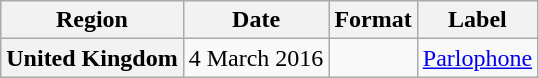<table class="wikitable plainrowheaders">
<tr>
<th scope="col">Region</th>
<th scope="col">Date</th>
<th scope="col">Format</th>
<th scope="col">Label</th>
</tr>
<tr>
<th scope="row">United Kingdom</th>
<td rowspan="1">4 March 2016</td>
<td rowspan="1"></td>
<td rowspan="1"><a href='#'>Parlophone</a></td>
</tr>
</table>
